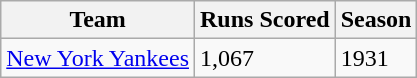<table class="wikitable">
<tr>
<th>Team</th>
<th>Runs Scored</th>
<th>Season</th>
</tr>
<tr>
<td><a href='#'>New York Yankees</a></td>
<td>1,067</td>
<td>1931</td>
</tr>
</table>
